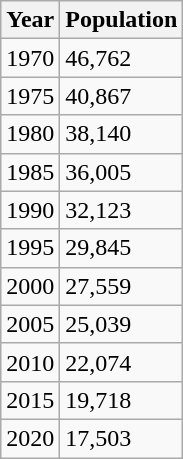<table class="wikitable">
<tr>
<th>Year</th>
<th>Population</th>
</tr>
<tr>
<td>1970</td>
<td>46,762</td>
</tr>
<tr>
<td>1975</td>
<td>40,867</td>
</tr>
<tr>
<td>1980</td>
<td>38,140</td>
</tr>
<tr>
<td>1985</td>
<td>36,005</td>
</tr>
<tr>
<td>1990</td>
<td>32,123</td>
</tr>
<tr>
<td>1995</td>
<td>29,845</td>
</tr>
<tr>
<td>2000</td>
<td>27,559</td>
</tr>
<tr>
<td>2005</td>
<td>25,039</td>
</tr>
<tr>
<td>2010</td>
<td>22,074</td>
</tr>
<tr>
<td>2015</td>
<td>19,718</td>
</tr>
<tr>
<td>2020</td>
<td>17,503</td>
</tr>
</table>
